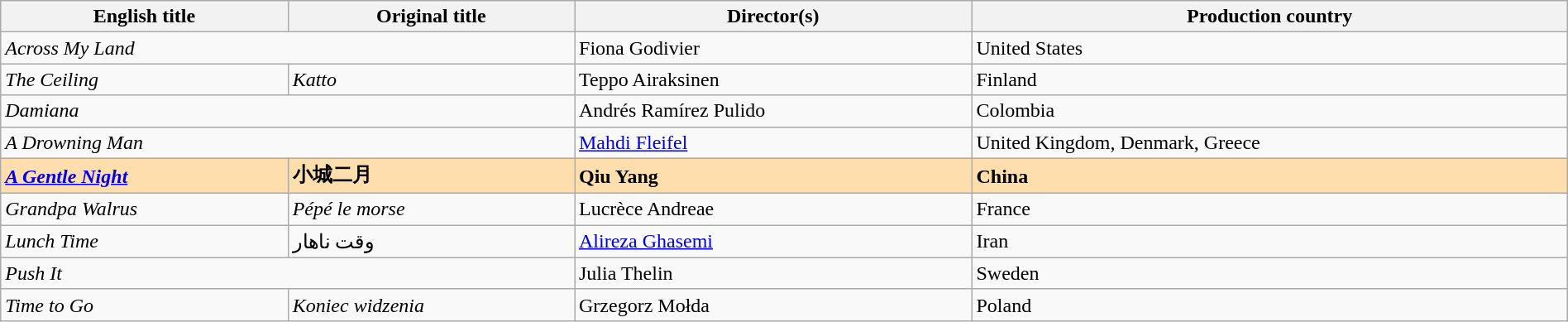<table class="wikitable" style="width:100%;" cellpadding="5">
<tr>
<th scope="col">English title</th>
<th scope="col">Original title</th>
<th scope="col">Director(s)</th>
<th scope="col">Production country</th>
</tr>
<tr>
<td colspan=2><em>Across My Land</em></td>
<td data-sort-value="Godivier">Fiona Godivier</td>
<td>United States</td>
</tr>
<tr>
<td data-sort-value="Ceiling"><em>The Ceiling</em></td>
<td><em>Katto</em></td>
<td data-sort-value="Airaksinen">Teppo Airaksinen</td>
<td>Finland</td>
</tr>
<tr>
<td colspan=2><em>Damiana</em></td>
<td data-sort-value="Pulido">Andrés Ramírez Pulido</td>
<td>Colombia</td>
</tr>
<tr>
<td colspan=2 data-sort-value="Drowning"><em>A Drowning Man</em></td>
<td data-sort-value="Fleifel"><a href='#'>Mahdi Fleifel</a></td>
<td>United Kingdom, Denmark, Greece</td>
</tr>
<tr style="background:#FFDEAD;">
<td data-sort-value="Gentle"><strong><em><a href='#'>A Gentle Night</a></em></strong></td>
<td data-sort-value="Xiao"><strong>小城二月</strong></td>
<td data-sort-value="Yang"><strong>Qiu Yang</strong></td>
<td><strong>China</strong></td>
</tr>
<tr>
<td><em>Grandpa Walrus</em></td>
<td><em>Pépé le morse</em></td>
<td data-sort-value="Andreae">Lucrèce Andreae</td>
<td>France</td>
</tr>
<tr>
<td><em>Lunch Time</em></td>
<td>وقت ناهار</td>
<td data-sort-value="Ghasemi"><a href='#'>Alireza Ghasemi</a></td>
<td>Iran</td>
</tr>
<tr>
<td colspan=2><em>Push It</em></td>
<td data-sort-value="Thelin">Julia Thelin</td>
<td>Sweden</td>
</tr>
<tr>
<td><em>Time to Go</em></td>
<td><em>Koniec widzenia</em></td>
<td data-sort-value="Mołda">Grzegorz Mołda</td>
<td>Poland</td>
</tr>
</table>
